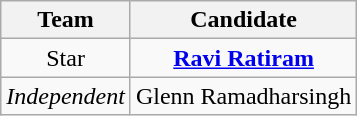<table class="wikitable" style="text-align:center">
<tr>
<th>Team</th>
<th>Candidate</th>
</tr>
<tr>
<td>Star</td>
<td><strong><a href='#'>Ravi Ratiram</a></strong></td>
</tr>
<tr>
<td><em>Independent</em></td>
<td>Glenn Ramadharsingh</td>
</tr>
</table>
